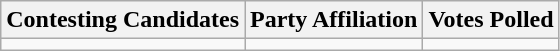<table class="wikitable sortable">
<tr>
<th>Contesting Candidates</th>
<th>Party Affiliation</th>
<th>Votes Polled</th>
</tr>
<tr>
<td></td>
<td></td>
<td></td>
</tr>
</table>
